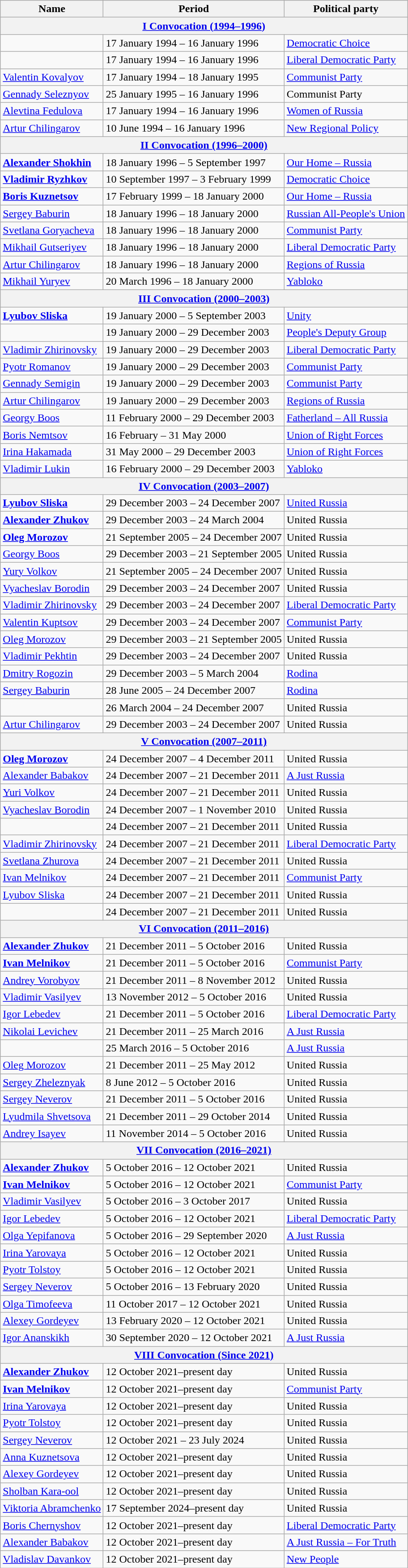<table class="wikitable">
<tr>
<th>Name</th>
<th>Period</th>
<th>Political party</th>
</tr>
<tr>
<th colspan="3" align="center"><a href='#'>I Convocation (1994–1996)</a></th>
</tr>
<tr>
<td><strong></strong></td>
<td>17 January 1994 – 16 January 1996</td>
<td><a href='#'>Democratic Choice</a></td>
</tr>
<tr>
<td></td>
<td>17 January 1994 – 16 January 1996</td>
<td><a href='#'>Liberal Democratic Party</a></td>
</tr>
<tr>
<td><a href='#'>Valentin Kovalyov</a></td>
<td>17 January 1994 – 18 January 1995</td>
<td><a href='#'>Communist Party</a></td>
</tr>
<tr>
<td><a href='#'>Gennady Seleznyov</a></td>
<td>25 January 1995 – 16 January 1996</td>
<td>Communist Party</td>
</tr>
<tr>
<td><a href='#'>Alevtina Fedulova</a></td>
<td>17 January 1994 – 16 January 1996</td>
<td><a href='#'>Women of Russia</a></td>
</tr>
<tr>
<td><a href='#'>Artur Chilingarov</a></td>
<td>10 June 1994 – 16 January 1996</td>
<td><a href='#'>New Regional Policy</a></td>
</tr>
<tr>
<th colspan="3" align="center"><a href='#'>II Convocation (1996–2000)</a></th>
</tr>
<tr>
<td><strong><a href='#'>Alexander Shokhin</a></strong></td>
<td>18 January 1996 – 5 September 1997</td>
<td><a href='#'>Our Home – Russia</a></td>
</tr>
<tr>
<td><strong><a href='#'>Vladimir Ryzhkov</a></strong></td>
<td>10 September 1997 – 3 February 1999</td>
<td><a href='#'>Democratic Choice</a></td>
</tr>
<tr>
<td><strong><a href='#'>Boris Kuznetsov</a></strong></td>
<td>17 February 1999 – 18 January 2000</td>
<td><a href='#'>Our Home – Russia</a></td>
</tr>
<tr>
<td><a href='#'>Sergey Baburin</a></td>
<td>18 January 1996 – 18 January 2000</td>
<td><a href='#'>Russian All-People's Union</a></td>
</tr>
<tr>
<td><a href='#'>Svetlana Goryacheva</a></td>
<td>18 January 1996 – 18 January 2000</td>
<td><a href='#'>Communist Party</a></td>
</tr>
<tr>
<td><a href='#'>Mikhail Gutseriyev</a></td>
<td>18 January 1996 – 18 January 2000</td>
<td><a href='#'>Liberal Democratic Party</a></td>
</tr>
<tr>
<td><a href='#'>Artur Chilingarov</a></td>
<td>18 January 1996 – 18 January 2000</td>
<td><a href='#'>Regions of Russia</a></td>
</tr>
<tr>
<td><a href='#'>Mikhail Yuryev</a></td>
<td>20 March 1996 – 18 January 2000</td>
<td><a href='#'>Yabloko</a></td>
</tr>
<tr>
<th colspan="3" align="center"><a href='#'>III Convocation (2000–2003)</a></th>
</tr>
<tr>
<td><strong><a href='#'>Lyubov Sliska</a></strong></td>
<td>19 January 2000 – 5 September 2003</td>
<td><a href='#'>Unity</a></td>
</tr>
<tr>
<td></td>
<td>19 January 2000 – 29 December 2003</td>
<td><a href='#'>People's Deputy Group</a></td>
</tr>
<tr>
<td><a href='#'>Vladimir Zhirinovsky</a></td>
<td>19 January 2000 – 29 December 2003</td>
<td><a href='#'>Liberal Democratic Party</a></td>
</tr>
<tr>
<td><a href='#'>Pyotr Romanov</a></td>
<td>19 January 2000 – 29 December 2003</td>
<td><a href='#'>Communist Party</a></td>
</tr>
<tr>
<td><a href='#'>Gennady Semigin</a></td>
<td>19 January 2000 – 29 December 2003</td>
<td><a href='#'>Communist Party</a></td>
</tr>
<tr>
<td><a href='#'>Artur Chilingarov</a></td>
<td>19 January 2000 – 29 December 2003</td>
<td><a href='#'>Regions of Russia</a></td>
</tr>
<tr>
<td><a href='#'>Georgy Boos</a></td>
<td>11 February 2000 – 29 December 2003</td>
<td><a href='#'>Fatherland – All Russia</a></td>
</tr>
<tr>
<td><a href='#'>Boris Nemtsov</a></td>
<td>16 February – 31 May 2000</td>
<td><a href='#'>Union of Right Forces</a></td>
</tr>
<tr>
<td><a href='#'>Irina Hakamada</a></td>
<td>31 May 2000 – 29 December 2003</td>
<td><a href='#'>Union of Right Forces</a></td>
</tr>
<tr>
<td><a href='#'>Vladimir Lukin</a></td>
<td>16 February 2000 – 29 December 2003</td>
<td><a href='#'>Yabloko</a></td>
</tr>
<tr>
<th colspan="3" align="center"><a href='#'>IV Convocation (2003–2007)</a></th>
</tr>
<tr>
<td><strong><a href='#'>Lyubov Sliska</a></strong></td>
<td>29 December 2003 – 24 December 2007</td>
<td><a href='#'>United Russia</a></td>
</tr>
<tr>
<td><strong><a href='#'>Alexander Zhukov</a></strong></td>
<td>29 December 2003 – 24 March 2004</td>
<td>United Russia</td>
</tr>
<tr>
<td><strong><a href='#'>Oleg Morozov</a></strong></td>
<td>21 September 2005 – 24 December 2007</td>
<td>United Russia</td>
</tr>
<tr>
<td><a href='#'>Georgy Boos</a></td>
<td>29 December 2003 – 21 September 2005</td>
<td>United Russia</td>
</tr>
<tr>
<td><a href='#'>Yury Volkov</a></td>
<td>21 September 2005 – 24 December 2007</td>
<td>United Russia</td>
</tr>
<tr>
<td><a href='#'>Vyacheslav Borodin</a></td>
<td>29 December 2003 – 24 December 2007</td>
<td>United Russia</td>
</tr>
<tr>
<td><a href='#'>Vladimir Zhirinovsky</a></td>
<td>29 December 2003 – 24 December 2007</td>
<td><a href='#'>Liberal Democratic Party</a></td>
</tr>
<tr>
<td><a href='#'>Valentin Kuptsov</a></td>
<td>29 December 2003 – 24 December 2007</td>
<td><a href='#'>Communist Party</a></td>
</tr>
<tr>
<td><a href='#'>Oleg Morozov</a></td>
<td>29 December 2003 – 21 September 2005</td>
<td>United Russia</td>
</tr>
<tr>
<td><a href='#'>Vladimir Pekhtin</a></td>
<td>29 December 2003 – 24 December 2007</td>
<td>United Russia</td>
</tr>
<tr>
<td><a href='#'>Dmitry Rogozin</a></td>
<td>29 December 2003 – 5 March 2004</td>
<td><a href='#'>Rodina</a></td>
</tr>
<tr>
<td><a href='#'>Sergey Baburin</a></td>
<td>28 June 2005 – 24 December 2007</td>
<td><a href='#'>Rodina</a></td>
</tr>
<tr>
<td></td>
<td>26 March 2004 – 24 December 2007</td>
<td>United Russia</td>
</tr>
<tr>
<td><a href='#'>Artur Chilingarov</a></td>
<td>29 December 2003 – 24 December 2007</td>
<td>United Russia</td>
</tr>
<tr>
<th colspan="3" align="center"><a href='#'>V Convocation (2007–2011)</a></th>
</tr>
<tr>
<td><strong><a href='#'>Oleg Morozov</a></strong></td>
<td>24 December 2007 – 4 December 2011</td>
<td>United Russia</td>
</tr>
<tr>
<td><a href='#'>Alexander Babakov</a></td>
<td>24 December 2007 – 21 December 2011</td>
<td><a href='#'>A Just Russia</a></td>
</tr>
<tr>
<td><a href='#'>Yuri Volkov</a></td>
<td>24 December 2007 – 21 December 2011</td>
<td>United Russia</td>
</tr>
<tr>
<td><a href='#'>Vyacheslav Borodin</a></td>
<td>24 December 2007 – 1 November 2010</td>
<td>United Russia</td>
</tr>
<tr>
<td></td>
<td>24 December 2007 – 21 December 2011</td>
<td>United Russia</td>
</tr>
<tr>
<td><a href='#'>Vladimir Zhirinovsky</a></td>
<td>24 December 2007 – 21 December 2011</td>
<td><a href='#'>Liberal Democratic Party</a></td>
</tr>
<tr>
<td><a href='#'>Svetlana Zhurova</a></td>
<td>24 December 2007 – 21 December 2011</td>
<td>United Russia</td>
</tr>
<tr>
<td><a href='#'>Ivan Melnikov</a></td>
<td>24 December 2007 – 21 December 2011</td>
<td><a href='#'>Communist Party</a></td>
</tr>
<tr>
<td><a href='#'>Lyubov Sliska</a></td>
<td>24 December 2007 – 21 December 2011</td>
<td>United Russia</td>
</tr>
<tr>
<td></td>
<td>24 December 2007 – 21 December 2011</td>
<td>United Russia</td>
</tr>
<tr>
<th colspan="3" align="center"><a href='#'>VI Convocation (2011–2016)</a></th>
</tr>
<tr>
<td><strong><a href='#'>Alexander Zhukov</a></strong></td>
<td>21 December 2011 – 5 October 2016</td>
<td>United Russia</td>
</tr>
<tr>
<td><strong><a href='#'>Ivan Melnikov</a></strong></td>
<td>21 December 2011 – 5 October 2016</td>
<td><a href='#'>Communist Party</a></td>
</tr>
<tr>
<td><a href='#'>Andrey Vorobyov</a></td>
<td>21 December 2011 – 8 November 2012</td>
<td>United Russia</td>
</tr>
<tr>
<td><a href='#'>Vladimir Vasilyev</a></td>
<td>13 November 2012 – 5 October 2016</td>
<td>United Russia</td>
</tr>
<tr>
<td><a href='#'>Igor Lebedev</a></td>
<td>21 December 2011 – 5 October 2016</td>
<td><a href='#'>Liberal Democratic Party</a></td>
</tr>
<tr>
<td><a href='#'>Nikolai Levichev</a></td>
<td>21 December 2011 – 25 March 2016</td>
<td><a href='#'>A Just Russia</a></td>
</tr>
<tr>
<td></td>
<td>25 March 2016 – 5 October 2016</td>
<td><a href='#'>A Just Russia</a></td>
</tr>
<tr>
<td><a href='#'>Oleg Morozov</a></td>
<td>21 December 2011 – 25 May 2012</td>
<td>United Russia</td>
</tr>
<tr>
<td><a href='#'>Sergey Zheleznyak</a></td>
<td>8 June 2012 – 5 October 2016</td>
<td>United Russia</td>
</tr>
<tr>
<td><a href='#'>Sergey Neverov</a></td>
<td>21 December 2011 – 5 October 2016</td>
<td>United Russia</td>
</tr>
<tr>
<td><a href='#'>Lyudmila Shvetsova</a></td>
<td>21 December 2011 – 29 October 2014</td>
<td>United Russia</td>
</tr>
<tr>
<td><a href='#'>Andrey Isayev</a></td>
<td>11 November 2014 – 5 October 2016</td>
<td>United Russia</td>
</tr>
<tr>
<th colspan="3" align="center"><a href='#'>VII Convocation (2016–2021)</a></th>
</tr>
<tr>
<td><strong><a href='#'>Alexander Zhukov</a></strong></td>
<td>5 October 2016 – 12 October 2021</td>
<td>United Russia</td>
</tr>
<tr>
<td><strong><a href='#'>Ivan Melnikov</a></strong></td>
<td>5 October 2016 – 12 October 2021</td>
<td><a href='#'>Communist Party</a></td>
</tr>
<tr>
<td><a href='#'>Vladimir Vasilyev</a></td>
<td>5 October 2016 – 3 October 2017</td>
<td>United Russia</td>
</tr>
<tr>
<td><a href='#'>Igor Lebedev</a></td>
<td>5 October 2016 – 12 October 2021</td>
<td><a href='#'>Liberal Democratic Party</a></td>
</tr>
<tr>
<td><a href='#'>Olga Yepifanova</a></td>
<td>5 October 2016 – 29 September 2020</td>
<td><a href='#'>A Just Russia</a></td>
</tr>
<tr>
<td><a href='#'>Irina Yarovaya</a></td>
<td>5 October 2016 – 12 October 2021</td>
<td>United Russia</td>
</tr>
<tr>
<td><a href='#'>Pyotr Tolstoy</a></td>
<td>5 October 2016 – 12 October 2021</td>
<td>United Russia</td>
</tr>
<tr>
<td><a href='#'>Sergey Neverov</a></td>
<td>5 October 2016 – 13 February 2020</td>
<td>United Russia</td>
</tr>
<tr>
<td><a href='#'>Olga Timofeeva</a></td>
<td>11 October 2017 – 12 October 2021</td>
<td>United Russia</td>
</tr>
<tr>
<td><a href='#'>Alexey Gordeyev</a></td>
<td>13 February 2020 – 12 October 2021</td>
<td>United Russia</td>
</tr>
<tr>
<td><a href='#'>Igor Ananskikh</a></td>
<td>30 September 2020 – 12 October 2021</td>
<td><a href='#'>A Just Russia</a></td>
</tr>
<tr>
<th colspan="3" align="center"><a href='#'>VIII Convocation (Since 2021)</a></th>
</tr>
<tr>
<td><strong><a href='#'>Alexander Zhukov</a></strong></td>
<td>12 October 2021–present day</td>
<td>United Russia</td>
</tr>
<tr>
<td><strong><a href='#'>Ivan Melnikov</a></strong></td>
<td>12 October 2021–present day</td>
<td><a href='#'>Communist Party</a></td>
</tr>
<tr>
<td><a href='#'>Irina Yarovaya</a></td>
<td>12 October 2021–present day</td>
<td>United Russia</td>
</tr>
<tr>
<td><a href='#'>Pyotr Tolstoy</a></td>
<td>12 October 2021–present day</td>
<td>United Russia</td>
</tr>
<tr>
<td><a href='#'>Sergey Neverov</a></td>
<td>12 October 2021 – 23 July 2024</td>
<td>United Russia</td>
</tr>
<tr>
<td><a href='#'>Anna Kuznetsova</a></td>
<td>12 October 2021–present day</td>
<td>United Russia</td>
</tr>
<tr>
<td><a href='#'>Alexey Gordeyev</a></td>
<td>12 October 2021–present day</td>
<td>United Russia</td>
</tr>
<tr>
<td><a href='#'>Sholban Kara-ool</a></td>
<td>12 October 2021–present day</td>
<td>United Russia</td>
</tr>
<tr>
<td><a href='#'>Viktoria Abramchenko</a></td>
<td>17 September 2024–present day</td>
<td>United Russia</td>
</tr>
<tr>
<td><a href='#'>Boris Chernyshov</a></td>
<td>12 October 2021–present day</td>
<td><a href='#'>Liberal Democratic Party</a></td>
</tr>
<tr>
<td><a href='#'>Alexander Babakov</a></td>
<td>12 October 2021–present day</td>
<td><a href='#'>A Just Russia – For Truth</a></td>
</tr>
<tr>
<td><a href='#'>Vladislav Davankov</a></td>
<td>12 October 2021–present day</td>
<td><a href='#'>New People</a></td>
</tr>
</table>
